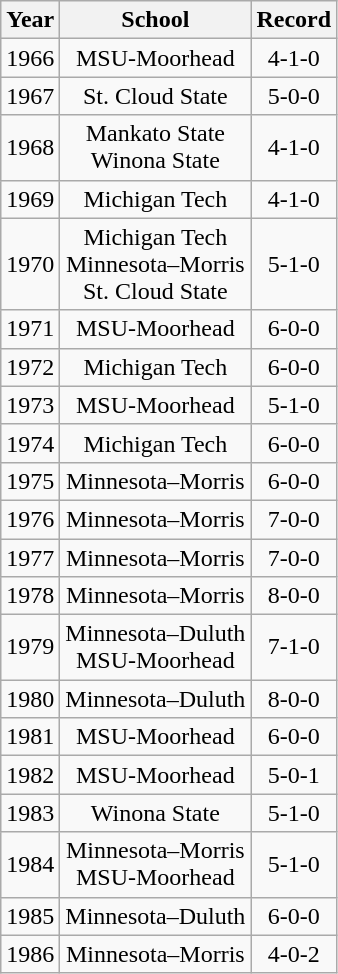<table class="wikitable" style="text-align:center">
<tr>
<th>Year</th>
<th>School</th>
<th>Record</th>
</tr>
<tr>
<td>1966</td>
<td>MSU-Moorhead</td>
<td>4-1-0</td>
</tr>
<tr>
<td>1967</td>
<td>St. Cloud State</td>
<td>5-0-0</td>
</tr>
<tr>
<td>1968</td>
<td>Mankato State<br>Winona State</td>
<td>4-1-0</td>
</tr>
<tr>
<td>1969</td>
<td>Michigan Tech</td>
<td>4-1-0</td>
</tr>
<tr>
<td>1970</td>
<td>Michigan Tech<br>Minnesota–Morris<br>St. Cloud State</td>
<td>5-1-0</td>
</tr>
<tr>
<td>1971</td>
<td>MSU-Moorhead</td>
<td>6-0-0</td>
</tr>
<tr>
<td>1972</td>
<td>Michigan Tech</td>
<td>6-0-0</td>
</tr>
<tr>
<td>1973</td>
<td>MSU-Moorhead</td>
<td>5-1-0</td>
</tr>
<tr>
<td>1974</td>
<td>Michigan Tech</td>
<td>6-0-0</td>
</tr>
<tr>
<td>1975</td>
<td>Minnesota–Morris</td>
<td>6-0-0</td>
</tr>
<tr>
<td>1976</td>
<td>Minnesota–Morris</td>
<td>7-0-0</td>
</tr>
<tr>
<td>1977</td>
<td>Minnesota–Morris</td>
<td>7-0-0</td>
</tr>
<tr>
<td>1978</td>
<td>Minnesota–Morris</td>
<td>8-0-0</td>
</tr>
<tr>
<td>1979</td>
<td>Minnesota–Duluth<br>MSU-Moorhead</td>
<td>7-1-0</td>
</tr>
<tr>
<td>1980</td>
<td>Minnesota–Duluth</td>
<td>8-0-0</td>
</tr>
<tr>
<td>1981</td>
<td>MSU-Moorhead</td>
<td>6-0-0</td>
</tr>
<tr>
<td>1982</td>
<td>MSU-Moorhead</td>
<td>5-0-1</td>
</tr>
<tr>
<td>1983</td>
<td>Winona State</td>
<td>5-1-0</td>
</tr>
<tr>
<td>1984</td>
<td>Minnesota–Morris<br>MSU-Moorhead</td>
<td>5-1-0</td>
</tr>
<tr>
<td>1985</td>
<td>Minnesota–Duluth</td>
<td>6-0-0</td>
</tr>
<tr>
<td>1986</td>
<td>Minnesota–Morris</td>
<td>4-0-2</td>
</tr>
</table>
